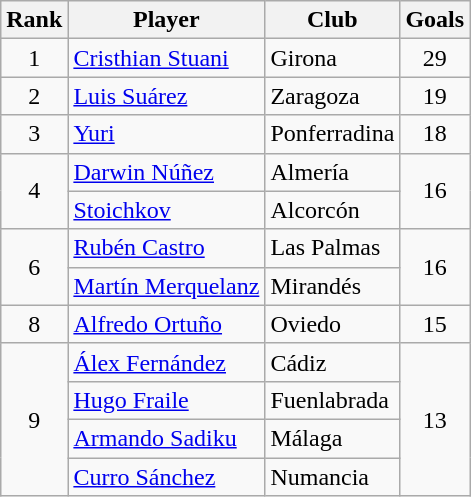<table class="wikitable" style="text-align:center">
<tr>
<th>Rank</th>
<th>Player</th>
<th>Club</th>
<th>Goals</th>
</tr>
<tr>
<td>1</td>
<td align=left> <a href='#'>Cristhian Stuani</a></td>
<td align=left>Girona</td>
<td>29</td>
</tr>
<tr>
<td>2</td>
<td align=left> <a href='#'>Luis Suárez</a></td>
<td align=left>Zaragoza</td>
<td>19</td>
</tr>
<tr>
<td>3</td>
<td align=left> <a href='#'>Yuri</a></td>
<td align=left>Ponferradina</td>
<td>18</td>
</tr>
<tr>
<td rowspan=2>4</td>
<td align=left> <a href='#'>Darwin Núñez</a></td>
<td align=left>Almería</td>
<td rowspan=2>16</td>
</tr>
<tr>
<td align=left> <a href='#'>Stoichkov</a></td>
<td align=left>Alcorcón</td>
</tr>
<tr>
<td rowspan=2>6</td>
<td align=left> <a href='#'>Rubén Castro</a></td>
<td align=left>Las Palmas</td>
<td rowspan=2>16</td>
</tr>
<tr>
<td align=left> <a href='#'>Martín Merquelanz</a></td>
<td align=left>Mirandés</td>
</tr>
<tr>
<td>8</td>
<td align=left> <a href='#'>Alfredo Ortuño</a></td>
<td align=left>Oviedo</td>
<td>15</td>
</tr>
<tr>
<td rowspan=4>9</td>
<td align=left> <a href='#'>Álex Fernández</a></td>
<td align=left>Cádiz</td>
<td rowspan=4>13</td>
</tr>
<tr>
<td align=left> <a href='#'>Hugo Fraile</a></td>
<td align=left>Fuenlabrada</td>
</tr>
<tr>
<td align=left> <a href='#'>Armando Sadiku</a></td>
<td align=left>Málaga</td>
</tr>
<tr>
<td align=left> <a href='#'>Curro Sánchez</a></td>
<td align=left>Numancia</td>
</tr>
</table>
